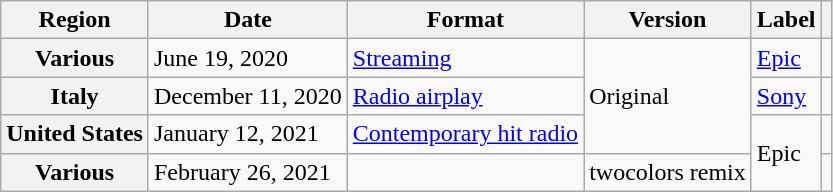<table class="wikitable plainrowheaders">
<tr>
<th scope="col">Region</th>
<th scope="col">Date</th>
<th scope="col">Format</th>
<th scope="col">Version</th>
<th scope="col">Label</th>
<th scope="col"></th>
</tr>
<tr>
<th scope="row">Various</th>
<td>June 19, 2020</td>
<td><a href='#'>Streaming</a></td>
<td rowspan="3">Original</td>
<td><a href='#'>Epic</a></td>
<td style="text-align:center;"></td>
</tr>
<tr>
<th scope="row">Italy</th>
<td>December 11, 2020</td>
<td><a href='#'>Radio airplay</a></td>
<td><a href='#'>Sony</a></td>
<td style="text-align:center;"></td>
</tr>
<tr>
<th scope="row">United States</th>
<td>January 12, 2021</td>
<td><a href='#'>Contemporary hit radio</a></td>
<td rowspan="2">Epic</td>
<td style="text-align:center;"></td>
</tr>
<tr>
<th scope="row">Various</th>
<td>February 26, 2021</td>
<td></td>
<td>twocolors remix</td>
<td style="text-align:center;"></td>
</tr>
</table>
